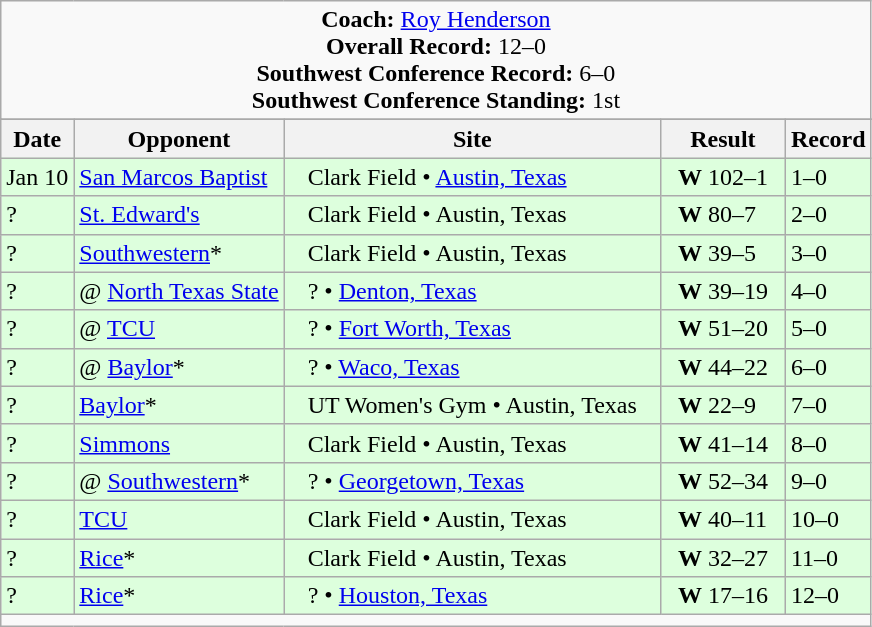<table class="wikitable">
<tr>
<td colspan=8 style="text-align: center;"><strong>Coach:</strong> <a href='#'>Roy Henderson</a><br><strong>Overall Record:</strong> 12–0<br><strong>Southwest Conference Record:</strong> 6–0<br><strong>Southwest Conference Standing:</strong> 1st</td>
</tr>
<tr>
</tr>
<tr>
<th>Date</th>
<th>Opponent</th>
<th>Site</th>
<th>Result</th>
<th>Record</th>
</tr>
<tr style="background: #ddffdd;">
<td>Jan 10</td>
<td><a href='#'>San Marcos Baptist</a></td>
<td>   Clark Field • <a href='#'>Austin, Texas</a>   </td>
<td>  <strong>W</strong> 102–1  </td>
<td>1–0</td>
</tr>
<tr style="background: #ddffdd;">
<td>?</td>
<td><a href='#'>St. Edward's</a></td>
<td>   Clark Field • Austin, Texas   </td>
<td>  <strong>W</strong> 80–7  </td>
<td>2–0</td>
</tr>
<tr style="background: #ddffdd;">
<td>?</td>
<td><a href='#'>Southwestern</a>*</td>
<td>   Clark Field • Austin, Texas   </td>
<td>  <strong>W</strong> 39–5  </td>
<td>3–0</td>
</tr>
<tr style="background: #ddffdd;">
<td>?</td>
<td>@ <a href='#'>North Texas State</a></td>
<td>   ? • <a href='#'>Denton, Texas</a>   </td>
<td>  <strong>W</strong> 39–19  </td>
<td>4–0</td>
</tr>
<tr style="background: #ddffdd;">
<td>?</td>
<td>@ <a href='#'>TCU</a></td>
<td>   ? • <a href='#'>Fort Worth, Texas</a>   </td>
<td>  <strong>W</strong> 51–20  </td>
<td>5–0</td>
</tr>
<tr style="background: #ddffdd;">
<td>?</td>
<td>@ <a href='#'>Baylor</a>*</td>
<td>   ? • <a href='#'>Waco, Texas</a>   </td>
<td>  <strong>W</strong> 44–22  </td>
<td>6–0</td>
</tr>
<tr style="background: #ddffdd;">
<td>?</td>
<td><a href='#'>Baylor</a>*</td>
<td>   UT Women's Gym • Austin, Texas   </td>
<td>  <strong>W</strong> 22–9  </td>
<td>7–0</td>
</tr>
<tr style="background: #ddffdd;">
<td>?</td>
<td><a href='#'>Simmons</a></td>
<td>   Clark Field • Austin, Texas   </td>
<td>  <strong>W</strong> 41–14  </td>
<td>8–0</td>
</tr>
<tr style="background: #ddffdd;">
<td>?</td>
<td>@ <a href='#'>Southwestern</a>*</td>
<td>   ? • <a href='#'>Georgetown, Texas</a>   </td>
<td>  <strong>W</strong> 52–34  </td>
<td>9–0</td>
</tr>
<tr style="background: #ddffdd;">
<td>?</td>
<td><a href='#'>TCU</a></td>
<td>   Clark Field • Austin, Texas   </td>
<td>  <strong>W</strong> 40–11  </td>
<td>10–0</td>
</tr>
<tr style="background: #ddffdd;">
<td>?</td>
<td><a href='#'>Rice</a>*</td>
<td>   Clark Field • Austin, Texas   </td>
<td>  <strong>W</strong> 32–27  </td>
<td>11–0</td>
</tr>
<tr style="background: #ddffdd;">
<td>?</td>
<td><a href='#'>Rice</a>*</td>
<td>   ? • <a href='#'>Houston, Texas</a>   </td>
<td>  <strong>W</strong> 17–16  </td>
<td>12–0</td>
</tr>
<tr>
<td colspan=8></td>
</tr>
</table>
